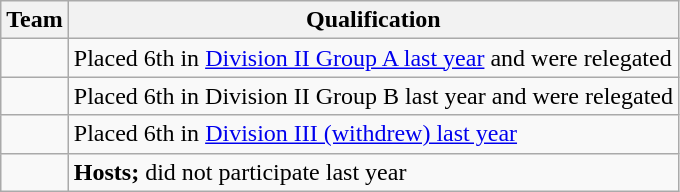<table class="wikitable">
<tr>
<th>Team</th>
<th>Qualification</th>
</tr>
<tr>
<td></td>
<td>Placed 6th in <a href='#'>Division II Group A last year</a> and were relegated</td>
</tr>
<tr>
<td></td>
<td>Placed 6th in Division II Group B last year and were relegated</td>
</tr>
<tr>
<td></td>
<td>Placed 6th in <a href='#'>Division III (withdrew) last year</a></td>
</tr>
<tr>
<td></td>
<td><strong>Hosts;</strong> did not participate last year</td>
</tr>
</table>
